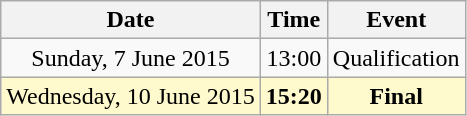<table class ="wikitable" style="text-align:center;">
<tr>
<th>Date</th>
<th>Time</th>
<th>Event</th>
</tr>
<tr>
<td>Sunday, 7 June 2015</td>
<td>13:00</td>
<td>Qualification</td>
</tr>
<tr style="background-color:lemonchiffon;">
<td>Wednesday, 10 June 2015</td>
<td><strong>15:20</strong></td>
<td><strong>Final</strong></td>
</tr>
</table>
